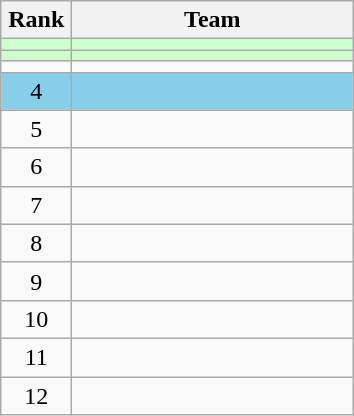<table class="wikitable" style="text-align:center">
<tr>
<th width=40>Rank</th>
<th width=180>Team</th>
</tr>
<tr bgcolor=#ccffcc>
<td></td>
<td style="text-align:left"></td>
</tr>
<tr bgcolor=#ccffcc>
<td></td>
<td style="text-align:left"></td>
</tr>
<tr>
<td></td>
<td style="text-align:left"></td>
</tr>
<tr bgcolor=#87ceeb>
<td>4</td>
<td style="text-align:left"></td>
</tr>
<tr>
<td>5</td>
<td style="text-align:left"></td>
</tr>
<tr>
<td>6</td>
<td style="text-align:left"></td>
</tr>
<tr>
<td>7</td>
<td style="text-align:left"></td>
</tr>
<tr>
<td>8</td>
<td style="text-align:left"></td>
</tr>
<tr>
<td>9</td>
<td style="text-align:left"></td>
</tr>
<tr>
<td>10</td>
<td style="text-align:left"></td>
</tr>
<tr>
<td>11</td>
<td style="text-align:left"></td>
</tr>
<tr>
<td>12</td>
<td style="text-align:left"></td>
</tr>
</table>
